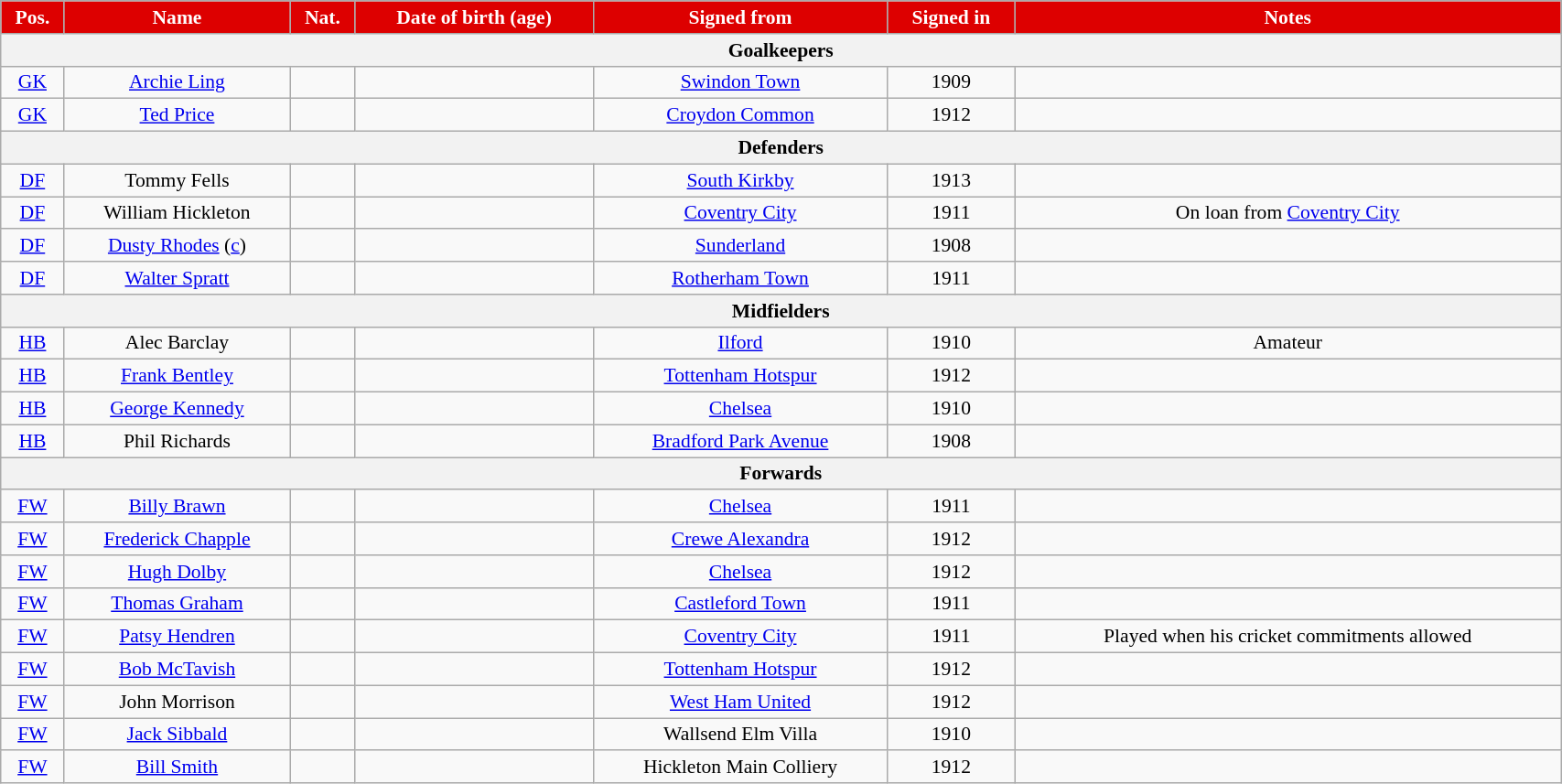<table class="wikitable"  style="text-align:center; font-size:90%; width:90%;">
<tr>
<th style="background:#d00; color:white; text-align:center;">Pos.</th>
<th style="background:#d00; color:white; text-align:center;">Name</th>
<th style="background:#d00; color:white; text-align:center;">Nat.</th>
<th style="background:#d00; color:white; text-align:center;">Date of birth (age)</th>
<th style="background:#d00; color:white; text-align:center;">Signed from</th>
<th style="background:#d00; color:white; text-align:center;">Signed in</th>
<th style="background:#d00; color:white; text-align:center;">Notes</th>
</tr>
<tr>
<th colspan="7">Goalkeepers</th>
</tr>
<tr>
<td><a href='#'>GK</a></td>
<td><a href='#'>Archie Ling</a></td>
<td></td>
<td></td>
<td><a href='#'>Swindon Town</a></td>
<td>1909</td>
<td></td>
</tr>
<tr>
<td><a href='#'>GK</a></td>
<td><a href='#'>Ted Price</a></td>
<td></td>
<td></td>
<td><a href='#'>Croydon Common</a></td>
<td>1912</td>
<td></td>
</tr>
<tr>
<th colspan="7">Defenders</th>
</tr>
<tr>
<td><a href='#'>DF</a></td>
<td>Tommy Fells</td>
<td></td>
<td></td>
<td><a href='#'>South Kirkby</a></td>
<td>1913</td>
<td></td>
</tr>
<tr>
<td><a href='#'>DF</a></td>
<td>William Hickleton</td>
<td></td>
<td></td>
<td><a href='#'>Coventry City</a></td>
<td>1911</td>
<td>On loan from <a href='#'>Coventry City</a></td>
</tr>
<tr>
<td><a href='#'>DF</a></td>
<td><a href='#'>Dusty Rhodes</a> (<a href='#'>c</a>)</td>
<td></td>
<td></td>
<td><a href='#'>Sunderland</a></td>
<td>1908</td>
<td></td>
</tr>
<tr>
<td><a href='#'>DF</a></td>
<td><a href='#'>Walter Spratt</a></td>
<td></td>
<td></td>
<td><a href='#'>Rotherham Town</a></td>
<td>1911</td>
<td></td>
</tr>
<tr>
<th colspan="7">Midfielders</th>
</tr>
<tr>
<td><a href='#'>HB</a></td>
<td>Alec Barclay</td>
<td></td>
<td></td>
<td><a href='#'>Ilford</a></td>
<td>1910</td>
<td>Amateur</td>
</tr>
<tr>
<td><a href='#'>HB</a></td>
<td><a href='#'>Frank Bentley</a></td>
<td></td>
<td></td>
<td><a href='#'>Tottenham Hotspur</a></td>
<td>1912</td>
<td></td>
</tr>
<tr>
<td><a href='#'>HB</a></td>
<td><a href='#'>George Kennedy</a></td>
<td></td>
<td></td>
<td><a href='#'>Chelsea</a></td>
<td>1910</td>
<td></td>
</tr>
<tr>
<td><a href='#'>HB</a></td>
<td>Phil Richards</td>
<td></td>
<td></td>
<td><a href='#'>Bradford Park Avenue</a></td>
<td>1908</td>
<td></td>
</tr>
<tr>
<th colspan="7">Forwards</th>
</tr>
<tr>
<td><a href='#'>FW</a></td>
<td><a href='#'>Billy Brawn</a></td>
<td></td>
<td></td>
<td><a href='#'>Chelsea</a></td>
<td>1911</td>
<td></td>
</tr>
<tr>
<td><a href='#'>FW</a></td>
<td><a href='#'>Frederick Chapple</a></td>
<td></td>
<td></td>
<td><a href='#'>Crewe Alexandra</a></td>
<td>1912</td>
<td></td>
</tr>
<tr>
<td><a href='#'>FW</a></td>
<td><a href='#'>Hugh Dolby</a></td>
<td></td>
<td></td>
<td><a href='#'>Chelsea</a></td>
<td>1912</td>
<td></td>
</tr>
<tr>
<td><a href='#'>FW</a></td>
<td><a href='#'>Thomas Graham</a></td>
<td></td>
<td></td>
<td><a href='#'>Castleford Town</a></td>
<td>1911</td>
<td></td>
</tr>
<tr>
<td><a href='#'>FW</a></td>
<td><a href='#'>Patsy Hendren</a></td>
<td></td>
<td></td>
<td><a href='#'>Coventry City</a></td>
<td>1911</td>
<td>Played when his cricket commitments allowed</td>
</tr>
<tr>
<td><a href='#'>FW</a></td>
<td><a href='#'>Bob McTavish</a></td>
<td></td>
<td></td>
<td><a href='#'>Tottenham Hotspur</a></td>
<td>1912</td>
<td></td>
</tr>
<tr>
<td><a href='#'>FW</a></td>
<td>John Morrison</td>
<td></td>
<td></td>
<td><a href='#'>West Ham United</a></td>
<td>1912</td>
<td></td>
</tr>
<tr>
<td><a href='#'>FW</a></td>
<td><a href='#'>Jack Sibbald</a></td>
<td></td>
<td></td>
<td>Wallsend Elm Villa</td>
<td>1910</td>
<td></td>
</tr>
<tr>
<td><a href='#'>FW</a></td>
<td><a href='#'>Bill Smith</a></td>
<td></td>
<td></td>
<td>Hickleton Main Colliery</td>
<td>1912</td>
<td></td>
</tr>
</table>
